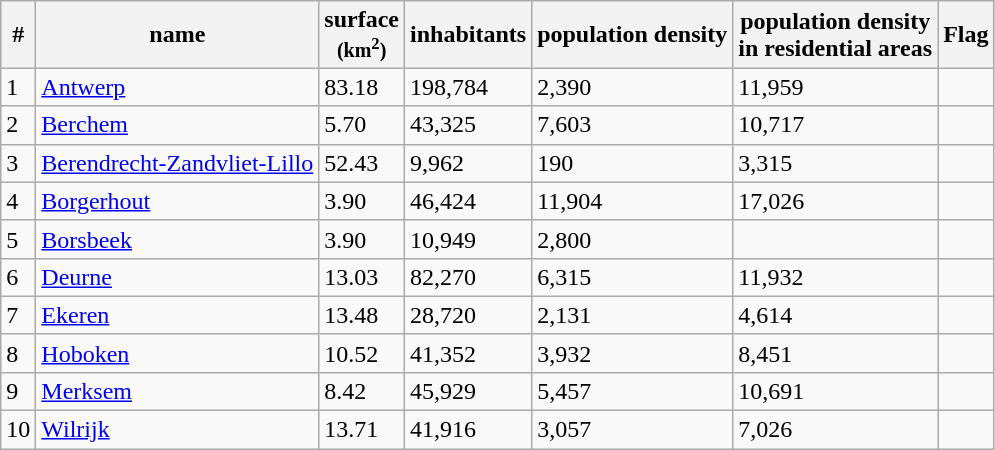<table class="wikitable sortable">
<tr>
<th>#</th>
<th>name</th>
<th>surface<br><small>(km<sup>2</sup>)</small></th>
<th>inhabitants</th>
<th>population density</th>
<th>population density<br>in residential areas</th>
<th>Flag</th>
</tr>
<tr>
<td>1</td>
<td><a href='#'>Antwerp</a></td>
<td>83.18</td>
<td>198,784</td>
<td>2,390</td>
<td>11,959</td>
<td></td>
</tr>
<tr>
<td>2</td>
<td><a href='#'>Berchem</a></td>
<td>5.70</td>
<td>43,325</td>
<td>7,603</td>
<td>10,717</td>
<td></td>
</tr>
<tr>
<td>3</td>
<td><a href='#'>Berendrecht-Zandvliet-Lillo</a></td>
<td>52.43</td>
<td>9,962</td>
<td>190</td>
<td>3,315</td>
<td></td>
</tr>
<tr>
<td>4</td>
<td><a href='#'>Borgerhout</a></td>
<td>3.90</td>
<td>46,424</td>
<td>11,904</td>
<td>17,026</td>
<td></td>
</tr>
<tr>
<td>5</td>
<td><a href='#'>Borsbeek</a></td>
<td>3.90</td>
<td>10,949</td>
<td>2,800</td>
<td></td>
<td></td>
</tr>
<tr>
<td>6</td>
<td><a href='#'>Deurne</a></td>
<td>13.03</td>
<td>82,270</td>
<td>6,315</td>
<td>11,932</td>
<td></td>
</tr>
<tr>
<td>7</td>
<td><a href='#'>Ekeren</a></td>
<td>13.48</td>
<td>28,720</td>
<td>2,131</td>
<td>4,614</td>
<td></td>
</tr>
<tr>
<td>8</td>
<td><a href='#'>Hoboken</a></td>
<td>10.52</td>
<td>41,352</td>
<td>3,932</td>
<td>8,451</td>
<td></td>
</tr>
<tr>
<td>9</td>
<td><a href='#'>Merksem</a></td>
<td>8.42</td>
<td>45,929</td>
<td>5,457</td>
<td>10,691</td>
<td></td>
</tr>
<tr>
<td>10</td>
<td><a href='#'>Wilrijk</a></td>
<td>13.71</td>
<td>41,916</td>
<td>3,057</td>
<td>7,026</td>
<td></td>
</tr>
</table>
